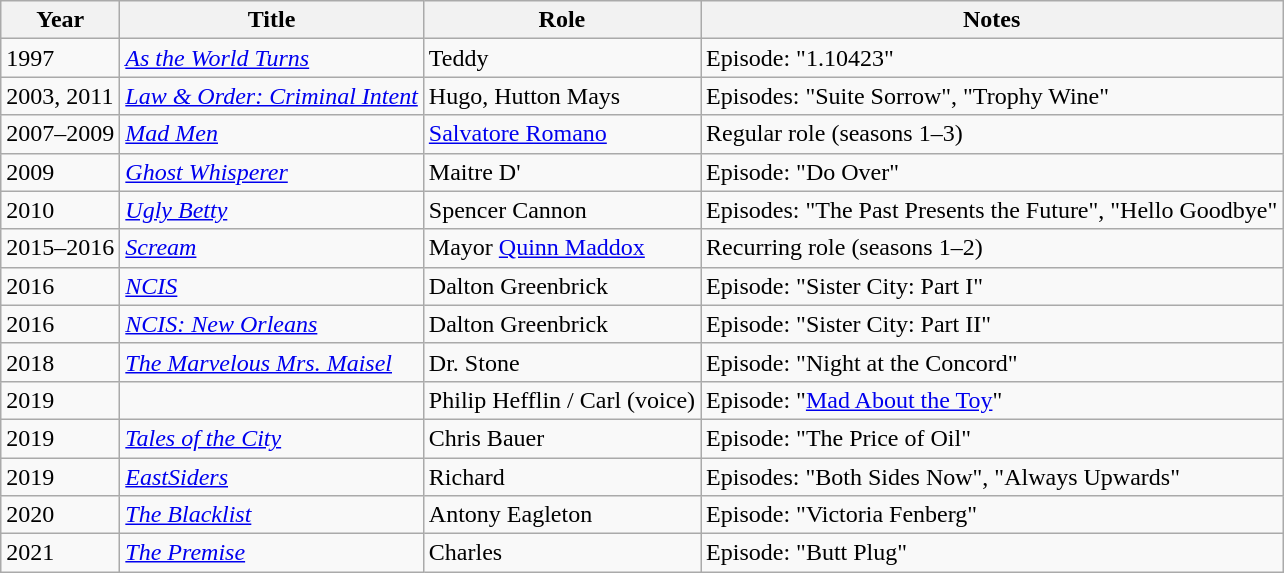<table class="wikitable sortable">
<tr>
<th>Year</th>
<th>Title</th>
<th>Role</th>
<th class="unsortable">Notes</th>
</tr>
<tr>
<td>1997</td>
<td><em><a href='#'>As the World Turns</a></em></td>
<td>Teddy</td>
<td>Episode: "1.10423"</td>
</tr>
<tr>
<td>2003, 2011</td>
<td><em><a href='#'>Law & Order: Criminal Intent</a></em></td>
<td>Hugo, Hutton Mays</td>
<td>Episodes: "Suite Sorrow", "Trophy Wine"</td>
</tr>
<tr>
<td>2007–2009</td>
<td><em><a href='#'>Mad Men</a></em></td>
<td><a href='#'>Salvatore Romano</a></td>
<td>Regular role (seasons 1–3)</td>
</tr>
<tr>
<td>2009</td>
<td><em><a href='#'>Ghost Whisperer</a></em></td>
<td>Maitre D'</td>
<td>Episode: "Do Over"</td>
</tr>
<tr>
<td>2010</td>
<td><em><a href='#'>Ugly Betty</a></em></td>
<td>Spencer Cannon</td>
<td>Episodes: "The Past Presents the Future", "Hello Goodbye"</td>
</tr>
<tr>
<td>2015–2016</td>
<td><em><a href='#'>Scream</a></em></td>
<td>Mayor <a href='#'>Quinn Maddox</a></td>
<td>Recurring role (seasons 1–2)</td>
</tr>
<tr>
<td>2016</td>
<td><em><a href='#'>NCIS</a></em></td>
<td>Dalton Greenbrick</td>
<td>Episode: "Sister City: Part I"</td>
</tr>
<tr>
<td>2016</td>
<td><em><a href='#'>NCIS: New Orleans</a></em></td>
<td>Dalton Greenbrick</td>
<td>Episode: "Sister City: Part II"</td>
</tr>
<tr>
<td>2018</td>
<td><em><a href='#'>The Marvelous Mrs. Maisel</a></em></td>
<td>Dr. Stone</td>
<td>Episode: "Night at the Concord"</td>
</tr>
<tr>
<td>2019</td>
<td><em></em></td>
<td>Philip Hefflin / Carl (voice)</td>
<td>Episode: "<a href='#'>Mad About the Toy</a>"</td>
</tr>
<tr>
<td>2019</td>
<td><em><a href='#'>Tales of the City</a></em></td>
<td>Chris Bauer</td>
<td>Episode: "The Price of Oil"</td>
</tr>
<tr>
<td>2019</td>
<td><em><a href='#'>EastSiders</a></em></td>
<td>Richard</td>
<td>Episodes: "Both Sides Now", "Always Upwards"</td>
</tr>
<tr>
<td>2020</td>
<td><em><a href='#'>The Blacklist</a></em></td>
<td>Antony Eagleton</td>
<td>Episode: "Victoria Fenberg"</td>
</tr>
<tr>
<td>2021</td>
<td><em><a href='#'>The Premise</a></em></td>
<td>Charles</td>
<td>Episode: "Butt Plug"</td>
</tr>
</table>
